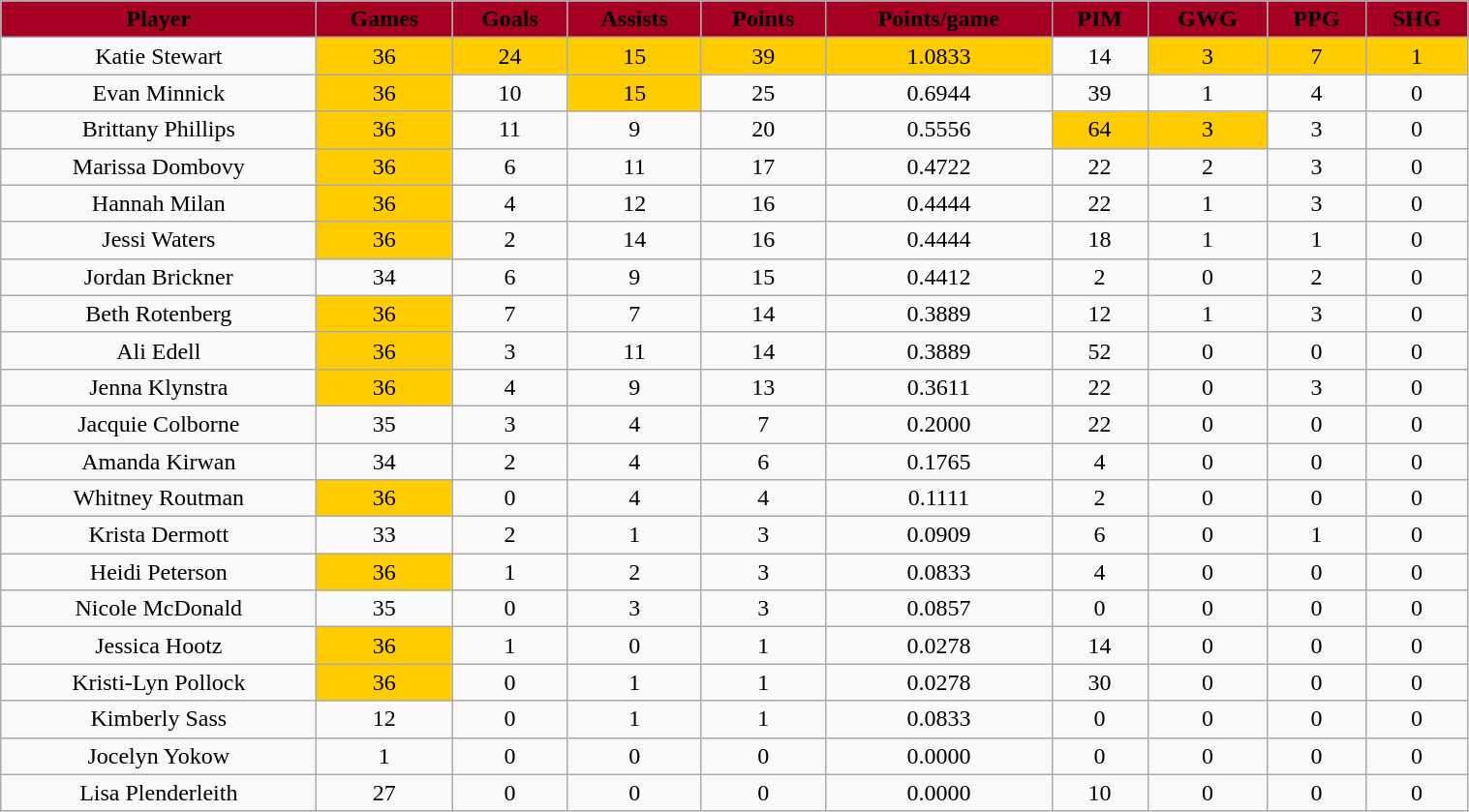<table class="wikitable" style="width:80%;">
<tr style="text-align:center; background:#a50024; color:black;">
<td><strong>Player</strong></td>
<td><strong>Games</strong></td>
<td><strong>Goals</strong></td>
<td><strong>Assists</strong></td>
<td><strong>Points</strong></td>
<td><strong>Points/game</strong></td>
<td><strong>PIM</strong></td>
<td><strong>GWG</strong></td>
<td><strong>PPG</strong></td>
<td><strong>SHG</strong></td>
</tr>
<tr style="text-align:center;" bgcolor="">
<td>Katie Stewart</td>
<td style="background:#fc0;">36</td>
<td style="background:#fc0;">24</td>
<td style="background:#fc0;">15</td>
<td style="background:#fc0;">39</td>
<td style="background:#fc0;">1.0833</td>
<td>14</td>
<td style="background:#fc0;">3</td>
<td style="background:#fc0;">7</td>
<td style="background:#fc0;">1</td>
</tr>
<tr style="text-align:center;" bgcolor="">
<td>Evan Minnick</td>
<td style="background:#fc0;">36</td>
<td>10</td>
<td style="background:#fc0;">15</td>
<td>25</td>
<td>0.6944</td>
<td>39</td>
<td>1</td>
<td>4</td>
<td>0</td>
</tr>
<tr style="text-align:center;" bgcolor="">
<td>Brittany Phillips</td>
<td style="background:#fc0;">36</td>
<td>11</td>
<td>9</td>
<td>20</td>
<td>0.5556</td>
<td style="background:#fc0;">64</td>
<td style="background:#fc0;">3</td>
<td>3</td>
<td>0</td>
</tr>
<tr style="text-align:center;" bgcolor="">
<td>Marissa Dombovy</td>
<td style="background:#fc0;">36</td>
<td>6</td>
<td>11</td>
<td>17</td>
<td>0.4722</td>
<td>22</td>
<td>2</td>
<td>3</td>
<td>0</td>
</tr>
<tr style="text-align:center;" bgcolor="">
<td>Hannah Milan</td>
<td style="background:#fc0;">36</td>
<td>4</td>
<td>12</td>
<td>16</td>
<td>0.4444</td>
<td>22</td>
<td>1</td>
<td>3</td>
<td>0</td>
</tr>
<tr style="text-align:center;" bgcolor="">
<td>Jessi Waters</td>
<td style="background:#fc0;">36</td>
<td>2</td>
<td>14</td>
<td>16</td>
<td>0.4444</td>
<td>18</td>
<td>1</td>
<td>1</td>
<td>0</td>
</tr>
<tr style="text-align:center;" bgcolor="">
<td>Jordan Brickner</td>
<td>34</td>
<td>6</td>
<td>9</td>
<td>15</td>
<td>0.4412</td>
<td>2</td>
<td>0</td>
<td>2</td>
<td>0</td>
</tr>
<tr style="text-align:center;" bgcolor="">
<td>Beth Rotenberg</td>
<td style="background:#fc0;">36</td>
<td>7</td>
<td>7</td>
<td>14</td>
<td>0.3889</td>
<td>12</td>
<td>1</td>
<td>3</td>
<td>0</td>
</tr>
<tr style="text-align:center;" bgcolor="">
<td>Ali Edell</td>
<td style="background:#fc0;">36</td>
<td>3</td>
<td>11</td>
<td>14</td>
<td>0.3889</td>
<td>52</td>
<td>0</td>
<td>0</td>
<td>0</td>
</tr>
<tr style="text-align:center;" bgcolor="">
<td>Jenna Klynstra</td>
<td style="background:#fc0;">36</td>
<td>4</td>
<td>9</td>
<td>13</td>
<td>0.3611</td>
<td>22</td>
<td>0</td>
<td>3</td>
<td>0</td>
</tr>
<tr style="text-align:center;" bgcolor="">
<td>Jacquie Colborne</td>
<td>35</td>
<td>3</td>
<td>4</td>
<td>7</td>
<td>0.2000</td>
<td>22</td>
<td>0</td>
<td>0</td>
<td>0</td>
</tr>
<tr style="text-align:center;" bgcolor="">
<td>Amanda Kirwan</td>
<td>34</td>
<td>2</td>
<td>4</td>
<td>6</td>
<td>0.1765</td>
<td>4</td>
<td>0</td>
<td>0</td>
<td>0</td>
</tr>
<tr style="text-align:center;" bgcolor="">
<td>Whitney Routman</td>
<td style="background:#fc0;">36</td>
<td>0</td>
<td>4</td>
<td>4</td>
<td>0.1111</td>
<td>2</td>
<td>0</td>
<td>0</td>
<td>0</td>
</tr>
<tr style="text-align:center;" bgcolor="">
<td>Krista Dermott</td>
<td>33</td>
<td>2</td>
<td>1</td>
<td>3</td>
<td>0.0909</td>
<td>6</td>
<td>0</td>
<td>1</td>
<td>0</td>
</tr>
<tr style="text-align:center;" bgcolor="">
<td>Heidi Peterson</td>
<td style="background:#fc0;">36</td>
<td>1</td>
<td>2</td>
<td>3</td>
<td>0.0833</td>
<td>4</td>
<td>0</td>
<td>0</td>
<td>0</td>
</tr>
<tr style="text-align:center;" bgcolor="">
<td>Nicole McDonald</td>
<td>35</td>
<td>0</td>
<td>3</td>
<td>3</td>
<td>0.0857</td>
<td>0</td>
<td>0</td>
<td>0</td>
<td>0</td>
</tr>
<tr style="text-align:center;" bgcolor="">
<td>Jessica Hootz</td>
<td style="background:#fc0;">36</td>
<td>1</td>
<td>0</td>
<td>1</td>
<td>0.0278</td>
<td>14</td>
<td>0</td>
<td>0</td>
<td>0</td>
</tr>
<tr style="text-align:center;" bgcolor="">
<td>Kristi-Lyn Pollock</td>
<td style="background:#fc0;">36</td>
<td>0</td>
<td>1</td>
<td>1</td>
<td>0.0278</td>
<td>30</td>
<td>0</td>
<td>0</td>
<td>0</td>
</tr>
<tr style="text-align:center;" bgcolor="">
<td>Kimberly Sass</td>
<td>12</td>
<td>0</td>
<td>1</td>
<td>1</td>
<td>0.0833</td>
<td>0</td>
<td>0</td>
<td>0</td>
<td>0</td>
</tr>
<tr style="text-align:center;" bgcolor="">
<td>Jocelyn Yokow</td>
<td>1</td>
<td>0</td>
<td>0</td>
<td>0</td>
<td>0.0000</td>
<td>0</td>
<td>0</td>
<td>0</td>
<td>0</td>
</tr>
<tr style="text-align:center;" bgcolor="">
<td>Lisa Plenderleith</td>
<td>27</td>
<td>0</td>
<td>0</td>
<td>0</td>
<td>0.0000</td>
<td>10</td>
<td>0</td>
<td>0</td>
<td>0</td>
</tr>
</table>
